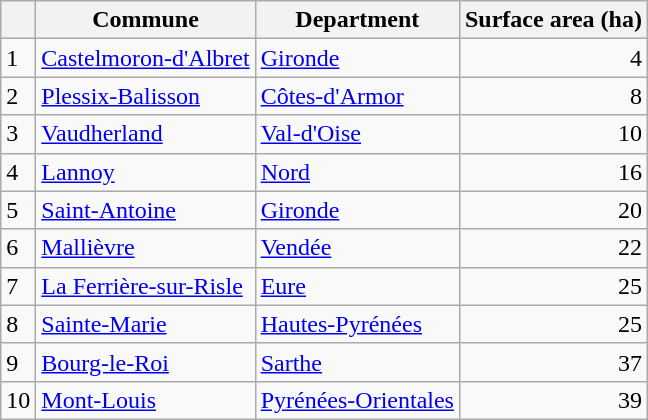<table class="wikitable">
<tr>
<th></th>
<th>Commune</th>
<th>Department</th>
<th>Surface area (ha)</th>
</tr>
<tr>
<td>1</td>
<td><a href='#'>Castelmoron-d'Albret</a></td>
<td><a href='#'>Gironde</a></td>
<td align="right">4</td>
</tr>
<tr>
<td>2</td>
<td><a href='#'>Plessix-Balisson</a></td>
<td><a href='#'>Côtes-d'Armor</a></td>
<td align="right">8</td>
</tr>
<tr>
<td>3</td>
<td><a href='#'>Vaudherland</a></td>
<td><a href='#'>Val-d'Oise</a></td>
<td align="right">10</td>
</tr>
<tr>
<td>4</td>
<td><a href='#'>Lannoy</a></td>
<td><a href='#'>Nord</a></td>
<td align="right">16</td>
</tr>
<tr>
<td>5</td>
<td><a href='#'>Saint-Antoine</a></td>
<td><a href='#'>Gironde</a></td>
<td align="right">20</td>
</tr>
<tr>
<td>6</td>
<td><a href='#'>Mallièvre</a></td>
<td><a href='#'>Vendée</a></td>
<td align="right">22</td>
</tr>
<tr>
<td>7</td>
<td><a href='#'>La Ferrière-sur-Risle</a></td>
<td><a href='#'>Eure</a></td>
<td align="right">25</td>
</tr>
<tr>
<td>8</td>
<td><a href='#'>Sainte-Marie</a></td>
<td><a href='#'>Hautes-Pyrénées</a></td>
<td align="right">25</td>
</tr>
<tr>
<td>9</td>
<td><a href='#'>Bourg-le-Roi</a></td>
<td><a href='#'>Sarthe</a></td>
<td align="right">37</td>
</tr>
<tr>
<td>10</td>
<td><a href='#'>Mont-Louis</a></td>
<td><a href='#'>Pyrénées-Orientales</a></td>
<td align="right">39</td>
</tr>
</table>
